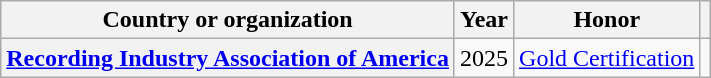<table class="wikitable plainrowheaders sortable">
<tr>
<th scope="col">Country or organization</th>
<th scope="col">Year</th>
<th scope="col">Honor</th>
<th scope="col" class="unsortable"></th>
</tr>
<tr>
<th scope="row"><a href='#'>Recording Industry Association of America</a></th>
<td style="text-align:center">2025</td>
<td><a href='#'>Gold Certification</a> </td>
<td style="text-align:center"></td>
</tr>
</table>
